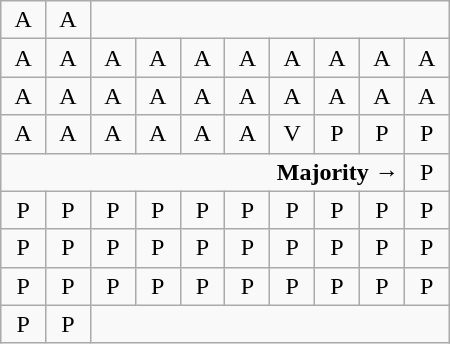<table class="wikitable" style="text-align:center" width=300px>
<tr>
<td>A</td>
<td>A</td>
<td colspan=8></td>
</tr>
<tr>
<td>A</td>
<td>A</td>
<td>A</td>
<td>A</td>
<td>A</td>
<td>A</td>
<td>A</td>
<td>A</td>
<td>A</td>
<td>A</td>
</tr>
<tr>
<td>A</td>
<td>A</td>
<td>A</td>
<td>A</td>
<td>A</td>
<td>A</td>
<td>A</td>
<td>A</td>
<td>A</td>
<td>A</td>
</tr>
<tr>
<td>A</td>
<td>A</td>
<td>A</td>
<td>A</td>
<td>A</td>
<td>A</td>
<td>V</td>
<td>P</td>
<td>P</td>
<td>P</td>
</tr>
<tr>
<td colspan=9 align=right><strong>Majority →</strong></td>
<td>P</td>
</tr>
<tr>
<td>P</td>
<td>P</td>
<td>P</td>
<td>P</td>
<td>P</td>
<td>P</td>
<td>P</td>
<td>P</td>
<td>P</td>
<td>P</td>
</tr>
<tr>
<td>P</td>
<td>P</td>
<td>P</td>
<td>P</td>
<td>P</td>
<td>P</td>
<td>P</td>
<td>P</td>
<td>P</td>
<td>P</td>
</tr>
<tr>
<td>P</td>
<td>P</td>
<td>P</td>
<td>P</td>
<td>P</td>
<td>P</td>
<td>P</td>
<td>P</td>
<td>P</td>
<td>P</td>
</tr>
<tr>
<td>P</td>
<td>P</td>
<td colspan=8></td>
</tr>
</table>
